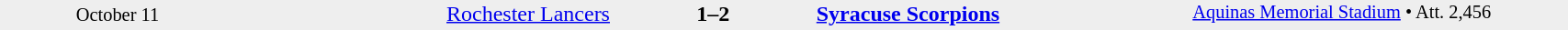<table style="width:90%; background:#eee;" cellspacing="0">
<tr>
<td rowspan="3" style="text-align:center; font-size:85%; width:15%;">October 11</td>
<td style="width:24%; text-align:right;"><a href='#'>Rochester Lancers</a></td>
<td style="text-align:center; width:13%;"><strong>1–2</strong></td>
<td width=24%><strong><a href='#'>Syracuse Scorpions</a></strong></td>
<td rowspan="3" style="font-size:85%; vertical-align:top;"><a href='#'>Aquinas Memorial Stadium</a> • Att. 2,456</td>
</tr>
<tr style=font-size:85%>
<td align=right valign=top></td>
<td valign=top></td>
<td align=left valign=top></td>
</tr>
</table>
